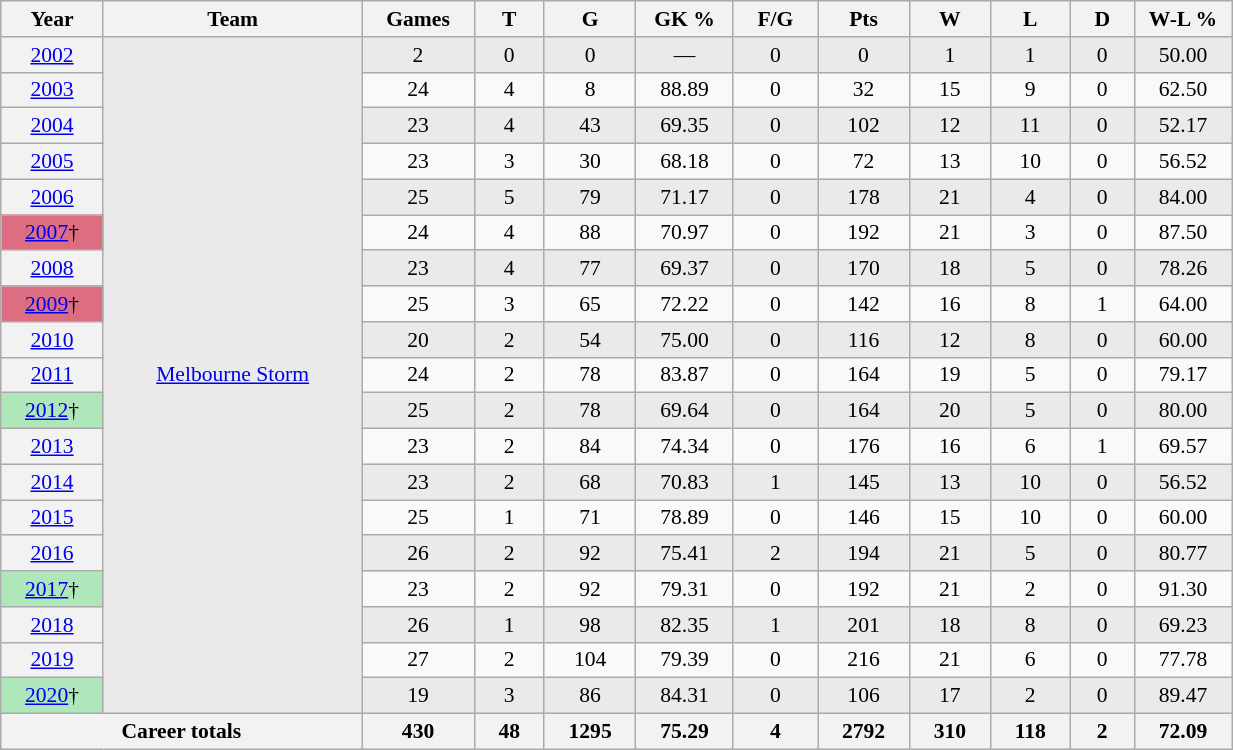<table class="wikitable sortable"  style="font-size:90%; text-align:center; width:65%;">
<tr>
<th width=2%>Year</th>
<th width=8%>Team</th>
<th width=2%>Games</th>
<th width=2%>T</th>
<th width=2%>G</th>
<th width=2%>GK %</th>
<th width=2%>F/G</th>
<th width=2%>Pts</th>
<th width=2%>W</th>
<th width=2%>L</th>
<th width=2%>D</th>
<th width=2%>W-L %</th>
</tr>
<tr style="background-color: #EAEAEA">
<th scope="row" style="text-align:center; font-weight:normal"><a href='#'>2002</a></th>
<td rowspan="19" style="text-align:center;"> <a href='#'>Melbourne Storm</a></td>
<td>2</td>
<td>0</td>
<td>0</td>
<td>—</td>
<td>0</td>
<td>0</td>
<td>1</td>
<td>1</td>
<td>0</td>
<td>50.00</td>
</tr>
<tr>
<th scope="row" style="text-align:center; font-weight:normal"><a href='#'>2003</a></th>
<td>24</td>
<td>4</td>
<td>8</td>
<td>88.89</td>
<td>0</td>
<td>32</td>
<td>15</td>
<td>9</td>
<td>0</td>
<td>62.50</td>
</tr>
<tr style="background-color: #EAEAEA">
<th scope="row" style="text-align:center; font-weight:normal"><a href='#'>2004</a></th>
<td>23</td>
<td>4</td>
<td>43</td>
<td>69.35</td>
<td>0</td>
<td>102</td>
<td>12</td>
<td>11</td>
<td>0</td>
<td>52.17</td>
</tr>
<tr>
<th scope="row" style="text-align:center; font-weight:normal"><a href='#'>2005</a></th>
<td>23</td>
<td>3</td>
<td>30</td>
<td>68.18</td>
<td>0</td>
<td>72</td>
<td>13</td>
<td>10</td>
<td>0</td>
<td>56.52</td>
</tr>
<tr style="background-color: #EAEAEA">
<th scope="row" style="text-align:center; font-weight:normal"><a href='#'>2006</a></th>
<td>25</td>
<td>5</td>
<td>79</td>
<td>71.17</td>
<td>0</td>
<td>178</td>
<td>21</td>
<td>4</td>
<td>0</td>
<td>84.00</td>
</tr>
<tr>
<th scope="row" style="text-align:center;background:#DD6E81; font-weight:normal"><a href='#'>2007</a>†</th>
<td>24</td>
<td>4</td>
<td>88</td>
<td>70.97</td>
<td>0</td>
<td>192</td>
<td>21</td>
<td>3</td>
<td>0</td>
<td>87.50</td>
</tr>
<tr style="background-color: #EAEAEA">
<th scope="row" style="text-align:center; font-weight:normal"><a href='#'>2008</a></th>
<td>23</td>
<td>4</td>
<td>77</td>
<td>69.37</td>
<td>0</td>
<td>170</td>
<td>18</td>
<td>5</td>
<td>0</td>
<td>78.26</td>
</tr>
<tr>
<th scope="row" style="text-align:center;background:#DD6E81; font-weight:normal"><a href='#'>2009</a>†</th>
<td>25</td>
<td>3</td>
<td>65</td>
<td>72.22</td>
<td>0</td>
<td>142</td>
<td>16</td>
<td>8</td>
<td>1</td>
<td>64.00</td>
</tr>
<tr style="background-color: #EAEAEA">
<th scope="row" style="text-align:center; font-weight:normal"><a href='#'>2010</a></th>
<td>20</td>
<td>2</td>
<td>54</td>
<td>75.00</td>
<td>0</td>
<td>116</td>
<td>12</td>
<td>8</td>
<td>0</td>
<td>60.00</td>
</tr>
<tr>
<th scope="row" style="text-align:center; font-weight:normal"><a href='#'>2011</a></th>
<td>24</td>
<td>2</td>
<td>78</td>
<td>83.87</td>
<td>0</td>
<td>164</td>
<td>19</td>
<td>5</td>
<td>0</td>
<td>79.17</td>
</tr>
<tr style="background-color: #EAEAEA">
<th scope="row" style="text-align:center;background:#afe6ba; font-weight:normal"><a href='#'>2012</a>†</th>
<td>25</td>
<td>2</td>
<td>78</td>
<td>69.64</td>
<td>0</td>
<td>164</td>
<td>20</td>
<td>5</td>
<td>0</td>
<td>80.00</td>
</tr>
<tr>
<th scope="row" style="text-align:center; font-weight:normal"><a href='#'>2013</a></th>
<td>23</td>
<td>2</td>
<td>84</td>
<td>74.34</td>
<td>0</td>
<td>176</td>
<td>16</td>
<td>6</td>
<td>1</td>
<td>69.57</td>
</tr>
<tr style="background-color: #EAEAEA">
<th scope="row" style="text-align:center; font-weight:normal"><a href='#'>2014</a></th>
<td>23</td>
<td>2</td>
<td>68</td>
<td>70.83</td>
<td>1</td>
<td>145</td>
<td>13</td>
<td>10</td>
<td>0</td>
<td>56.52</td>
</tr>
<tr>
<th scope="row" style="text-align:center; font-weight:normal"><a href='#'>2015</a></th>
<td>25</td>
<td>1</td>
<td>71</td>
<td>78.89</td>
<td>0</td>
<td>146</td>
<td>15</td>
<td>10</td>
<td>0</td>
<td>60.00</td>
</tr>
<tr style="background-color: #EAEAEA">
<th scope="row" style="text-align:center; font-weight:normal"><a href='#'>2016</a></th>
<td>26</td>
<td>2</td>
<td>92</td>
<td>75.41</td>
<td>2</td>
<td>194</td>
<td>21</td>
<td>5</td>
<td>0</td>
<td>80.77</td>
</tr>
<tr>
<th scope="row" style="text-align:center;background:#afe6ba; font-weight:normal"><a href='#'>2017</a>†</th>
<td>23</td>
<td>2</td>
<td>92</td>
<td>79.31</td>
<td>0</td>
<td>192</td>
<td>21</td>
<td>2</td>
<td>0</td>
<td>91.30</td>
</tr>
<tr style="background-color: #EAEAEA">
<th scope="row" style="text-align:center; font-weight:normal"><a href='#'>2018</a></th>
<td>26</td>
<td>1</td>
<td>98</td>
<td>82.35</td>
<td>1</td>
<td>201</td>
<td>18</td>
<td>8</td>
<td>0</td>
<td>69.23</td>
</tr>
<tr>
<th scope="row" style="text-align:center; font-weight:normal"><a href='#'>2019</a></th>
<td>27</td>
<td>2</td>
<td>104</td>
<td>79.39</td>
<td>0</td>
<td>216</td>
<td>21</td>
<td>6</td>
<td>0</td>
<td>77.78</td>
</tr>
<tr style="background-color: #EAEAEA">
<th scope="row" style="text-align:center;background:#afe6ba; font-weight:normal"><a href='#'>2020</a>†</th>
<td>19</td>
<td>3</td>
<td>86</td>
<td>84.31</td>
<td>0</td>
<td>106</td>
<td>17</td>
<td>2</td>
<td>0</td>
<td>89.47</td>
</tr>
<tr class="sortbottom">
<th colspan="2">Career totals</th>
<th>430</th>
<th>48</th>
<th>1295</th>
<th>75.29</th>
<th>4</th>
<th>2792</th>
<th>310</th>
<th>118</th>
<th>2</th>
<th>72.09</th>
</tr>
</table>
